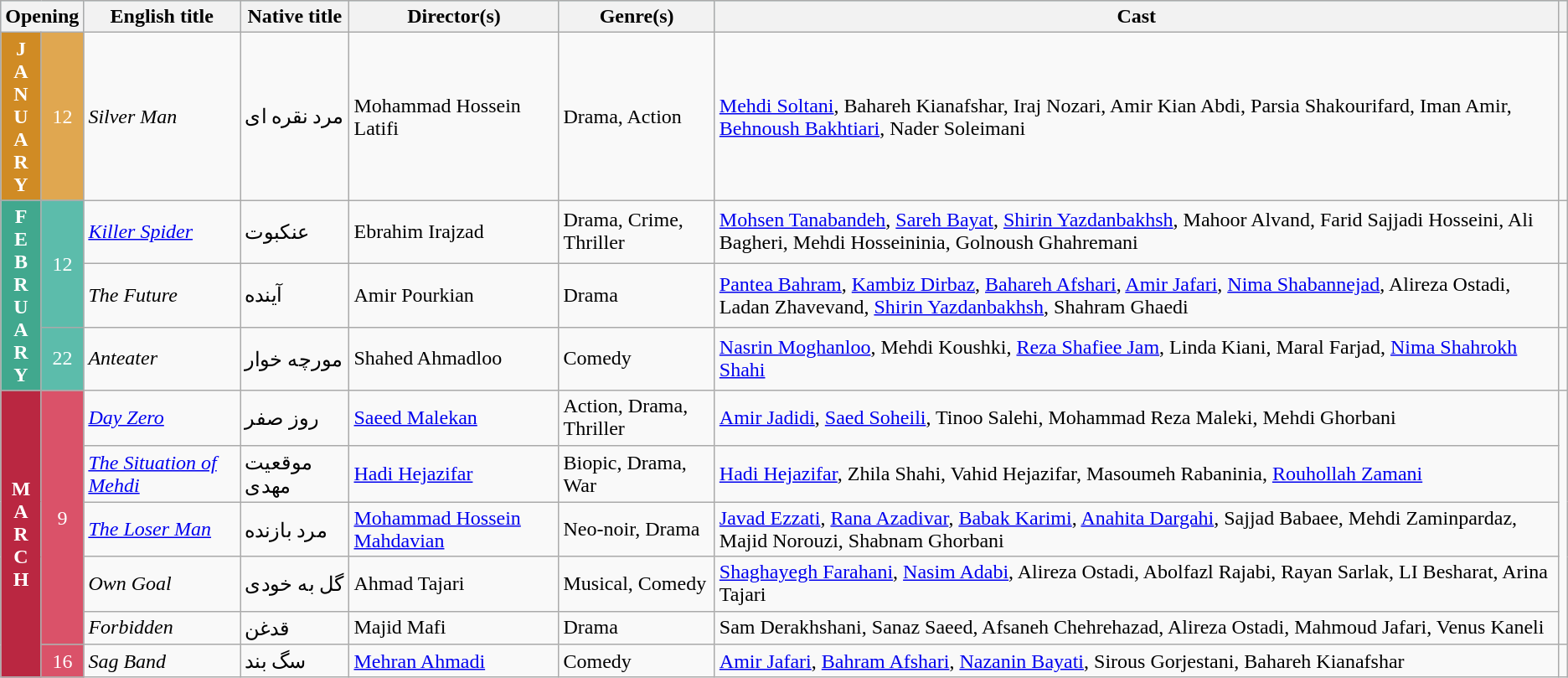<table class="wikitable sortable">
<tr style="background:#b0e0e6; text-align:center">
<th colspan="2">Opening</th>
<th>English title</th>
<th>Native title</th>
<th>Director(s)</th>
<th>Genre(s)</th>
<th>Cast</th>
<th></th>
</tr>
<tr>
<th style="text-align:center; background:#D08B24; color:white;">J<br>A<br>N<br>U<br>A<br>R<br>Y</th>
<td rowspan="1" style="text-align:center; background:#E0A750; color:white;">12</td>
<td><em>Silver Man</em></td>
<td>مرد نقره ای</td>
<td>Mohammad Hossein Latifi</td>
<td>Drama, Action</td>
<td><a href='#'>Mehdi Soltani</a>, Bahareh Kianafshar, Iraj Nozari, Amir Kian Abdi, Parsia Shakourifard, Iman Amir, <a href='#'>Behnoush Bakhtiari</a>, Nader Soleimani</td>
<td></td>
</tr>
<tr February!>
<th rowspan="3" style="text-align:center; background:#41A88E; color:white;">F<br>E<br>B<br>R<br>U<br>A<br>R<br>Y</th>
<td rowspan="2" style="text-align:center; background:#5CBCAB; color:white;">12</td>
<td><em><a href='#'>Killer Spider</a></em></td>
<td>عنکبوت</td>
<td>Ebrahim Irajzad</td>
<td>Drama, Crime, Thriller</td>
<td><a href='#'>Mohsen Tanabandeh</a>, <a href='#'>Sareh Bayat</a>, <a href='#'>Shirin Yazdanbakhsh</a>, Mahoor Alvand, Farid Sajjadi Hosseini, Ali Bagheri, Mehdi Hosseininia, Golnoush Ghahremani</td>
<td></td>
</tr>
<tr>
<td><em>The Future</em></td>
<td>آینده</td>
<td>Amir Pourkian</td>
<td>Drama</td>
<td><a href='#'>Pantea Bahram</a>, <a href='#'>Kambiz Dirbaz</a>, <a href='#'>Bahareh Afshari</a>, <a href='#'>Amir Jafari</a>, <a href='#'>Nima Shabannejad</a>, Alireza Ostadi, Ladan Zhavevand, <a href='#'>Shirin Yazdanbakhsh</a>, Shahram Ghaedi</td>
<td></td>
</tr>
<tr>
<td rowspan="1" style="text-align:center; background:#5CBCAB; color:white;">22</td>
<td><em>Anteater</em></td>
<td>مورچه خوار</td>
<td>Shahed Ahmadloo</td>
<td>Comedy</td>
<td><a href='#'>Nasrin Moghanloo</a>, Mehdi Koushki, <a href='#'>Reza Shafiee Jam</a>, Linda Kiani, Maral Farjad, <a href='#'>Nima Shahrokh Shahi</a></td>
<td></td>
</tr>
<tr>
<th rowspan="6" style="text-align:center; background:#BA2741; color:white;">M<br>A<br>R<br>C<br>H</th>
<td rowspan="5" style="text-align:center; background:#DA5269; color:white;">9</td>
<td><em><a href='#'>Day Zero</a></em></td>
<td>روز صفر</td>
<td><a href='#'>Saeed Malekan</a></td>
<td>Action, Drama, Thriller</td>
<td><a href='#'>Amir Jadidi</a>, <a href='#'>Saed Soheili</a>, Tinoo Salehi, Mohammad Reza Maleki, Mehdi Ghorbani</td>
<td rowspan="5"></td>
</tr>
<tr>
<td><em><a href='#'>The Situation of Mehdi</a></em></td>
<td>موقعیت مهدی</td>
<td><a href='#'>Hadi Hejazifar</a></td>
<td>Biopic, Drama, War</td>
<td><a href='#'>Hadi Hejazifar</a>, Zhila Shahi, Vahid Hejazifar, Masoumeh Rabaninia, <a href='#'>Rouhollah Zamani</a></td>
</tr>
<tr>
<td><em><a href='#'>The Loser Man</a></em></td>
<td>مرد بازنده</td>
<td><a href='#'>Mohammad Hossein Mahdavian</a></td>
<td>Neo-noir, Drama</td>
<td><a href='#'>Javad Ezzati</a>, <a href='#'>Rana Azadivar</a>, <a href='#'>Babak Karimi</a>, <a href='#'>Anahita Dargahi</a>, Sajjad Babaee, Mehdi Zaminpardaz, Majid Norouzi, Shabnam Ghorbani</td>
</tr>
<tr>
<td><em>Own Goal</em></td>
<td>گل به خودی</td>
<td>Ahmad Tajari</td>
<td>Musical, Comedy</td>
<td><a href='#'>Shaghayegh Farahani</a>, <a href='#'>Nasim Adabi</a>, Alireza Ostadi, Abolfazl Rajabi, Rayan Sarlak, LI Besharat, Arina Tajari</td>
</tr>
<tr>
<td><em>Forbidden</em></td>
<td>قدغن</td>
<td>Majid Mafi</td>
<td>Drama</td>
<td>Sam Derakhshani, Sanaz Saeed, Afsaneh Chehrehazad, Alireza Ostadi, Mahmoud Jafari, Venus Kaneli</td>
</tr>
<tr>
<td rowspan="1" style="text-align:center; background:#DA5269; color:white;">16</td>
<td><em>Sag Band</em></td>
<td>سگ بند</td>
<td><a href='#'>Mehran Ahmadi</a></td>
<td>Comedy</td>
<td><a href='#'>Amir Jafari</a>, <a href='#'>Bahram Afshari</a>, <a href='#'>Nazanin Bayati</a>, Sirous Gorjestani, Bahareh Kianafshar</td>
<td></td>
</tr>
</table>
